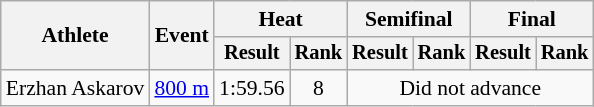<table class="wikitable" style="font-size:90%">
<tr>
<th rowspan=2>Athlete</th>
<th rowspan=2>Event</th>
<th colspan="2">Heat</th>
<th colspan="2">Semifinal</th>
<th colspan="2">Final</th>
</tr>
<tr style="font-size:95%">
<th>Result</th>
<th>Rank</th>
<th>Result</th>
<th>Rank</th>
<th>Result</th>
<th>Rank</th>
</tr>
<tr align=center>
<td align=left>Erzhan Askarov</td>
<td align=left><a href='#'>800 m</a></td>
<td>1:59.56</td>
<td>8</td>
<td colspan=4>Did not advance</td>
</tr>
</table>
